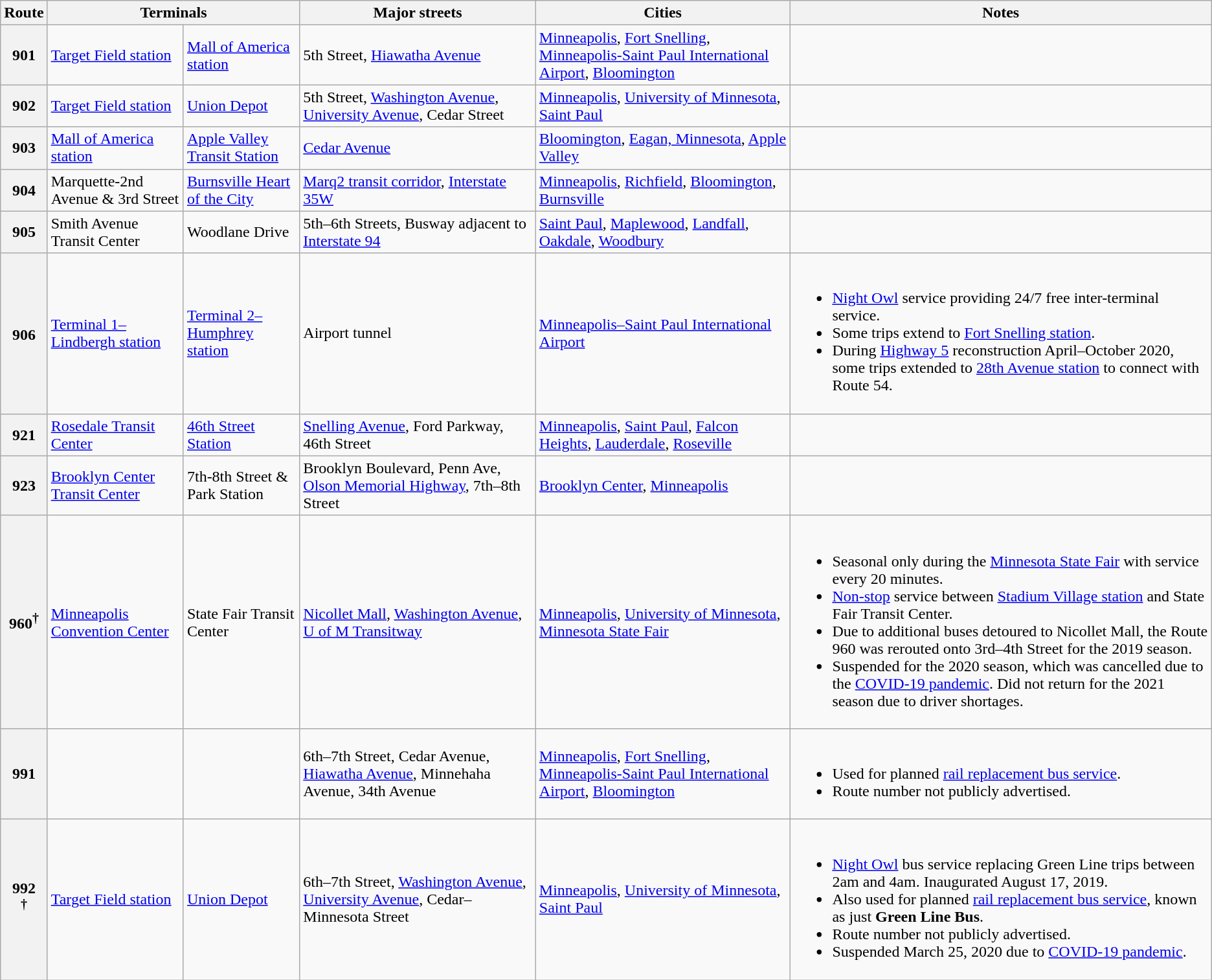<table class=wikitable>
<tr>
<th>Route</th>
<th colspan=2>Terminals</th>
<th>Major streets</th>
<th>Cities</th>
<th>Notes</th>
</tr>
<tr>
<th>901<br></th>
<td><a href='#'>Target Field station</a></td>
<td><a href='#'>Mall of America station</a></td>
<td>5th Street, <a href='#'>Hiawatha Avenue</a></td>
<td><a href='#'>Minneapolis</a>, <a href='#'>Fort Snelling</a>, <a href='#'>Minneapolis-Saint Paul International Airport</a>, <a href='#'>Bloomington</a></td>
<td></td>
</tr>
<tr>
<th>902<br></th>
<td><a href='#'>Target Field station</a></td>
<td><a href='#'>Union Depot</a></td>
<td>5th Street, <a href='#'>Washington Avenue</a>, <a href='#'>University Avenue</a>, Cedar Street</td>
<td><a href='#'>Minneapolis</a>, <a href='#'>University of Minnesota</a>, <a href='#'>Saint Paul</a></td>
<td></td>
</tr>
<tr>
<th>903<br></th>
<td><a href='#'>Mall of America station</a></td>
<td><a href='#'>Apple Valley Transit Station</a></td>
<td><a href='#'>Cedar Avenue</a></td>
<td><a href='#'>Bloomington</a>, <a href='#'>Eagan, Minnesota</a>, <a href='#'>Apple Valley</a></td>
<td></td>
</tr>
<tr>
<th>904<br></th>
<td>Marquette-2nd Avenue & 3rd Street</td>
<td><a href='#'>Burnsville Heart of the City</a></td>
<td><a href='#'>Marq2 transit corridor</a>, <a href='#'>Interstate 35W</a></td>
<td><a href='#'>Minneapolis</a>, <a href='#'>Richfield</a>, <a href='#'>Bloomington</a>, <a href='#'>Burnsville</a></td>
<td></td>
</tr>
<tr>
<th>905<br></th>
<td>Smith Avenue Transit Center</td>
<td>Woodlane Drive</td>
<td>5th–6th Streets, Busway adjacent to <a href='#'>Interstate 94</a></td>
<td><a href='#'>Saint Paul</a>, <a href='#'>Maplewood</a>, <a href='#'>Landfall</a>, <a href='#'>Oakdale</a>, <a href='#'>Woodbury</a></td>
<td></td>
</tr>
<tr>
<th>906<sup></sup><br></th>
<td><a href='#'>Terminal 1–Lindbergh station</a></td>
<td><a href='#'>Terminal 2–Humphrey station</a></td>
<td>Airport tunnel</td>
<td><a href='#'>Minneapolis–Saint Paul International Airport</a></td>
<td><br><ul><li><a href='#'>Night Owl</a> service providing 24/7 free inter-terminal service.</li><li>Some trips extend to <a href='#'>Fort Snelling station</a>.</li><li>During <a href='#'>Highway 5</a> reconstruction April–October 2020, some trips extended to <a href='#'>28th Avenue station</a> to connect with Route 54.</li></ul></td>
</tr>
<tr>
<th>921<br></th>
<td><a href='#'>Rosedale Transit Center</a></td>
<td><a href='#'>46th Street Station</a></td>
<td><a href='#'>Snelling Avenue</a>, Ford Parkway, 46th Street</td>
<td><a href='#'>Minneapolis</a>, <a href='#'>Saint Paul</a>, <a href='#'>Falcon Heights</a>, <a href='#'>Lauderdale</a>, <a href='#'>Roseville</a></td>
<td></td>
</tr>
<tr>
<th>923<br></th>
<td><a href='#'>Brooklyn Center Transit Center</a></td>
<td>7th-8th Street & Park Station</td>
<td>Brooklyn Boulevard, Penn Ave, <a href='#'>Olson Memorial Highway</a>, 7th–8th Street</td>
<td><a href='#'>Brooklyn Center</a>, <a href='#'>Minneapolis</a></td>
<td></td>
</tr>
<tr>
<th>960<sup>†</sup></th>
<td><a href='#'>Minneapolis Convention Center</a></td>
<td>State Fair Transit Center</td>
<td><a href='#'>Nicollet Mall</a>, <a href='#'>Washington Avenue</a>, <a href='#'>U of M Transitway</a></td>
<td><a href='#'>Minneapolis</a>, <a href='#'>University of Minnesota</a>, <a href='#'>Minnesota State Fair</a></td>
<td><br><ul><li>Seasonal only during the <a href='#'>Minnesota State Fair</a> with service every 20 minutes.</li><li><a href='#'>Non-stop</a> service between <a href='#'>Stadium Village station</a> and State Fair Transit Center.</li><li>Due to additional buses detoured to Nicollet Mall, the Route 960 was rerouted onto 3rd–4th Street for the 2019 season.</li><li>Suspended for the 2020 season, which was cancelled due to the <a href='#'>COVID-19 pandemic</a>. Did not return for the 2021 season due to driver shortages.</li></ul></td>
</tr>
<tr>
<th>991<br></th>
<td></td>
<td></td>
<td>6th–7th Street, Cedar Avenue, <a href='#'>Hiawatha Avenue</a>, Minnehaha Avenue, 34th Avenue</td>
<td><a href='#'>Minneapolis</a>, <a href='#'>Fort Snelling</a>, <a href='#'>Minneapolis-Saint Paul International Airport</a>, <a href='#'>Bloomington</a></td>
<td><br><ul><li>Used for planned <a href='#'>rail replacement bus service</a>.</li><li>Route number not publicly advertised.</li></ul></td>
</tr>
<tr>
<th>992<br><sup>†</sup></th>
<td><a href='#'>Target Field station</a></td>
<td><a href='#'>Union Depot</a></td>
<td>6th–7th Street, <a href='#'>Washington Avenue</a>, <a href='#'>University Avenue</a>, Cedar–Minnesota Street</td>
<td><a href='#'>Minneapolis</a>, <a href='#'>University of Minnesota</a>, <a href='#'>Saint Paul</a></td>
<td><br><ul><li><a href='#'>Night Owl</a> bus service replacing Green Line trips between 2am and 4am. Inaugurated August 17, 2019.</li><li>Also used for planned <a href='#'>rail replacement bus service</a>, known as just <strong>Green Line Bus</strong>.</li><li>Route number not publicly advertised.</li><li>Suspended March 25, 2020 due to <a href='#'>COVID-19 pandemic</a>.</li></ul></td>
</tr>
</table>
